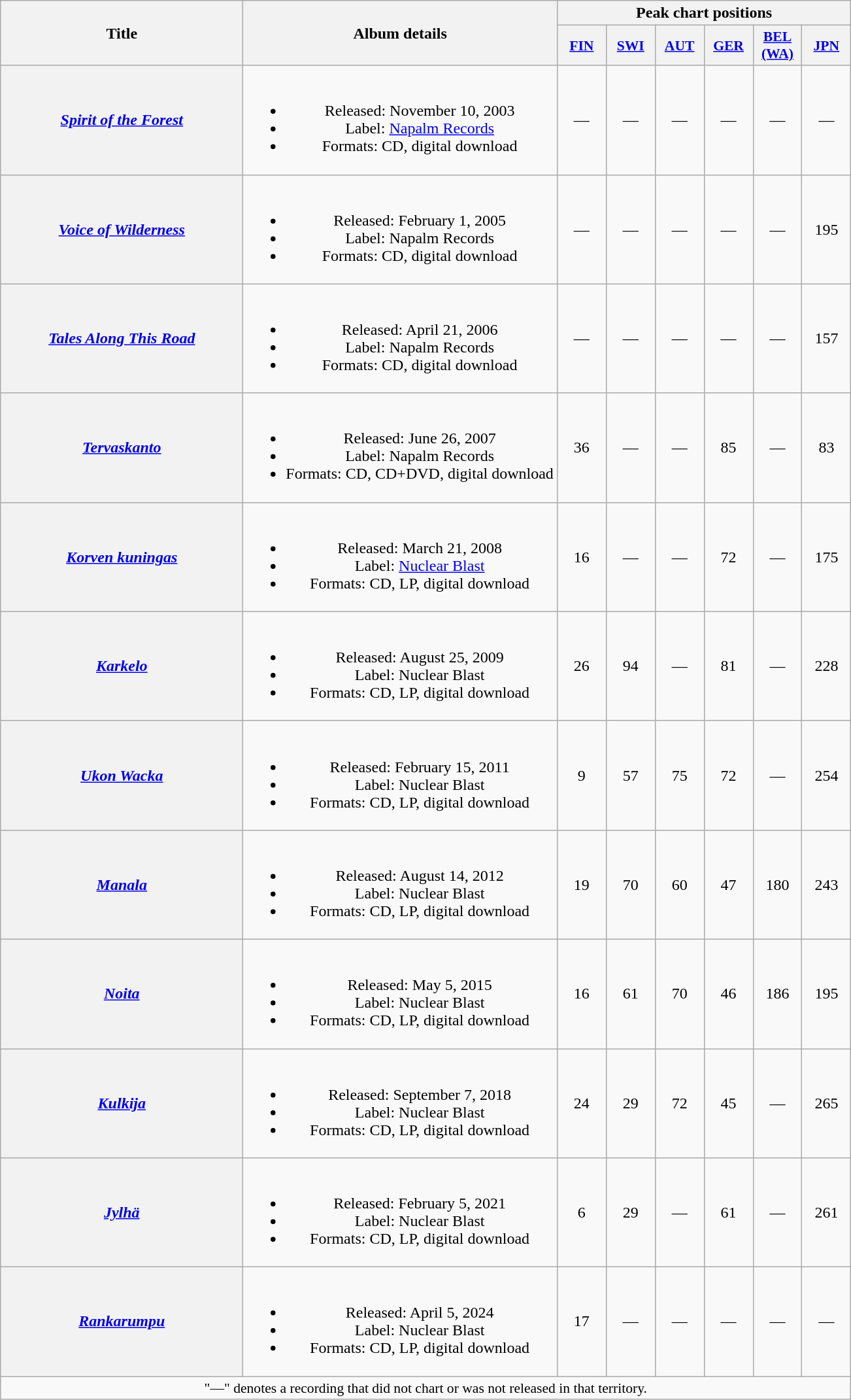<table class="wikitable plainrowheaders" style="text-align:center;">
<tr>
<th scope="col" rowspan="2" style="width:15em;">Title</th>
<th scope="col" rowspan="2">Album details</th>
<th scope="col" colspan="6">Peak chart positions</th>
</tr>
<tr>
<th scope="col" style="width:3em;font-size:90%;"><a href='#'>FIN</a><br></th>
<th scope="col" style="width:3em;font-size:90%;"><a href='#'>SWI</a><br></th>
<th scope="col" style="width:3em;font-size:90%;"><a href='#'>AUT</a><br></th>
<th scope="col" style="width:3em;font-size:90%;"><a href='#'>GER</a><br></th>
<th scope="col" style="width:3em;font-size:90%;"><a href='#'>BEL (WA)</a><br></th>
<th scope="col" style="width:3em;font-size:90%;"><a href='#'>JPN</a><br></th>
</tr>
<tr>
<th scope="row"><em><a href='#'>Spirit of the Forest</a></em></th>
<td><br><ul><li>Released: November 10, 2003</li><li>Label: <a href='#'>Napalm Records</a></li><li>Formats: CD, digital download</li></ul></td>
<td>—</td>
<td>—</td>
<td>—</td>
<td>—</td>
<td>—</td>
<td>—</td>
</tr>
<tr>
<th scope="row"><em><a href='#'>Voice of Wilderness</a></em></th>
<td><br><ul><li>Released: February 1, 2005</li><li>Label: Napalm Records</li><li>Formats: CD, digital download</li></ul></td>
<td>—</td>
<td>—</td>
<td>—</td>
<td>—</td>
<td>—</td>
<td>195</td>
</tr>
<tr>
<th scope="row"><em><a href='#'>Tales Along This Road</a></em></th>
<td><br><ul><li>Released: April 21, 2006</li><li>Label: Napalm Records</li><li>Formats: CD, digital download</li></ul></td>
<td>—</td>
<td>—</td>
<td>—</td>
<td>—</td>
<td>—</td>
<td>157</td>
</tr>
<tr>
<th scope="row"><em><a href='#'>Tervaskanto</a></em></th>
<td><br><ul><li>Released: June 26, 2007</li><li>Label: Napalm Records</li><li>Formats: CD, CD+DVD, digital download</li></ul></td>
<td>36</td>
<td>—</td>
<td>—</td>
<td>85</td>
<td>—</td>
<td>83</td>
</tr>
<tr>
<th scope="row"><em><a href='#'>Korven kuningas</a></em></th>
<td><br><ul><li>Released: March 21, 2008</li><li>Label: <a href='#'>Nuclear Blast</a></li><li>Formats: CD, LP, digital download</li></ul></td>
<td>16</td>
<td>—</td>
<td>—</td>
<td>72</td>
<td>—</td>
<td>175</td>
</tr>
<tr>
<th scope="row"><em><a href='#'>Karkelo</a></em></th>
<td><br><ul><li>Released: August 25, 2009</li><li>Label: Nuclear Blast</li><li>Formats: CD, LP, digital download</li></ul></td>
<td>26</td>
<td>94</td>
<td>—</td>
<td>81</td>
<td>—</td>
<td>228</td>
</tr>
<tr>
<th scope="row"><em><a href='#'>Ukon Wacka</a></em></th>
<td><br><ul><li>Released: February 15, 2011</li><li>Label: Nuclear Blast</li><li>Formats: CD, LP, digital download</li></ul></td>
<td>9</td>
<td>57</td>
<td>75</td>
<td>72</td>
<td>—</td>
<td>254</td>
</tr>
<tr>
<th scope="row"><em><a href='#'>Manala</a></em></th>
<td><br><ul><li>Released: August 14, 2012</li><li>Label: Nuclear Blast</li><li>Formats: CD, LP, digital download</li></ul></td>
<td>19</td>
<td>70</td>
<td>60</td>
<td>47</td>
<td>180</td>
<td>243</td>
</tr>
<tr>
<th scope="row"><em><a href='#'>Noita</a></em></th>
<td><br><ul><li>Released: May 5, 2015</li><li>Label: Nuclear Blast</li><li>Formats: CD, LP, digital download</li></ul></td>
<td>16</td>
<td>61</td>
<td>70</td>
<td>46</td>
<td>186</td>
<td>195</td>
</tr>
<tr>
<th scope="row"><em><a href='#'>Kulkija</a></em></th>
<td><br><ul><li>Released: September 7, 2018</li><li>Label: Nuclear Blast</li><li>Formats: CD, LP, digital download</li></ul></td>
<td>24</td>
<td>29</td>
<td>72</td>
<td>45</td>
<td>—</td>
<td>265</td>
</tr>
<tr>
<th scope="row"><em><a href='#'>Jylhä</a></em></th>
<td><br><ul><li>Released: February 5, 2021</li><li>Label: Nuclear Blast</li><li>Formats: CD, LP, digital download</li></ul></td>
<td>6</td>
<td>29</td>
<td>—</td>
<td>61</td>
<td>—</td>
<td>261</td>
</tr>
<tr>
<th scope="row"><em><a href='#'>Rankarumpu</a></em></th>
<td><br><ul><li>Released: April 5, 2024</li><li>Label: Nuclear Blast</li><li>Formats: CD, LP, digital download</li></ul></td>
<td>17<br></td>
<td>—</td>
<td>—</td>
<td>—</td>
<td>—</td>
<td>—</td>
</tr>
<tr>
<td colspan="10" style="font-size:90%">"—" denotes a recording that did not chart or was not released in that territory.</td>
</tr>
</table>
